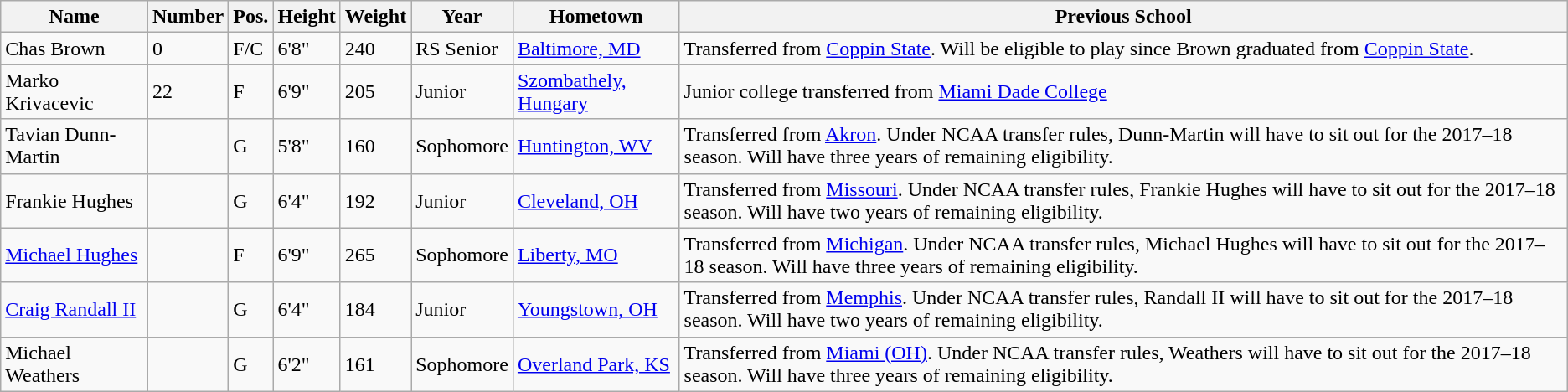<table class="wikitable sortable" border="1">
<tr>
<th>Name</th>
<th>Number</th>
<th>Pos.</th>
<th>Height</th>
<th>Weight</th>
<th>Year</th>
<th>Hometown</th>
<th class="unsortable">Previous School</th>
</tr>
<tr>
<td>Chas Brown</td>
<td>0</td>
<td>F/C</td>
<td>6'8"</td>
<td>240</td>
<td>RS Senior</td>
<td><a href='#'>Baltimore, MD</a></td>
<td>Transferred from <a href='#'>Coppin State</a>. Will be eligible to play since Brown graduated from <a href='#'>Coppin State</a>.</td>
</tr>
<tr>
<td>Marko Krivacevic</td>
<td>22</td>
<td>F</td>
<td>6'9"</td>
<td>205</td>
<td>Junior</td>
<td><a href='#'>Szombathely, Hungary</a></td>
<td>Junior college transferred from <a href='#'>Miami Dade College</a></td>
</tr>
<tr>
<td>Tavian Dunn-Martin</td>
<td></td>
<td>G</td>
<td>5'8"</td>
<td>160</td>
<td>Sophomore</td>
<td><a href='#'>Huntington, WV</a></td>
<td>Transferred from <a href='#'>Akron</a>. Under NCAA transfer rules, Dunn-Martin will have to sit out for the 2017–18 season. Will have three years of remaining eligibility.</td>
</tr>
<tr>
<td>Frankie Hughes</td>
<td></td>
<td>G</td>
<td>6'4"</td>
<td>192</td>
<td>Junior</td>
<td><a href='#'>Cleveland, OH</a></td>
<td>Transferred from <a href='#'>Missouri</a>. Under NCAA transfer rules, Frankie Hughes will have to sit out for the 2017–18 season. Will have two years of remaining eligibility.</td>
</tr>
<tr>
<td><a href='#'>Michael Hughes</a></td>
<td></td>
<td>F</td>
<td>6'9"</td>
<td>265</td>
<td>Sophomore</td>
<td><a href='#'>Liberty, MO</a></td>
<td>Transferred from <a href='#'>Michigan</a>. Under NCAA transfer rules, Michael Hughes will have to sit out for the 2017–18 season. Will have three years of remaining eligibility.</td>
</tr>
<tr>
<td><a href='#'>Craig Randall II</a></td>
<td></td>
<td>G</td>
<td>6'4"</td>
<td>184</td>
<td>Junior</td>
<td><a href='#'>Youngstown, OH</a></td>
<td>Transferred from <a href='#'>Memphis</a>. Under NCAA transfer rules, Randall II will have to sit out for the 2017–18 season. Will have two years of remaining eligibility.</td>
</tr>
<tr>
<td>Michael Weathers</td>
<td></td>
<td>G</td>
<td>6'2"</td>
<td>161</td>
<td>Sophomore</td>
<td><a href='#'>Overland Park, KS</a></td>
<td>Transferred from <a href='#'>Miami (OH)</a>. Under NCAA transfer rules, Weathers will have to sit out for the 2017–18 season. Will have three years of remaining eligibility.</td>
</tr>
</table>
